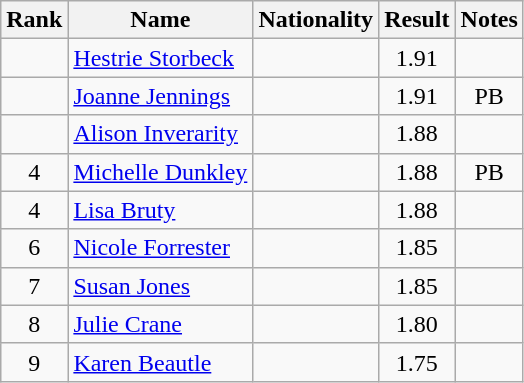<table class="wikitable sortable" style="text-align:center">
<tr>
<th>Rank</th>
<th>Name</th>
<th>Nationality</th>
<th>Result</th>
<th>Notes</th>
</tr>
<tr>
<td></td>
<td align=left><a href='#'>Hestrie Storbeck</a></td>
<td align=left></td>
<td>1.91</td>
<td></td>
</tr>
<tr>
<td></td>
<td align=left><a href='#'>Joanne Jennings</a></td>
<td align=left></td>
<td>1.91</td>
<td>PB</td>
</tr>
<tr>
<td></td>
<td align=left><a href='#'>Alison Inverarity</a></td>
<td align=left></td>
<td>1.88</td>
<td></td>
</tr>
<tr>
<td>4</td>
<td align=left><a href='#'>Michelle Dunkley</a></td>
<td align=left></td>
<td>1.88</td>
<td>PB</td>
</tr>
<tr>
<td>4</td>
<td align=left><a href='#'>Lisa Bruty</a></td>
<td align=left></td>
<td>1.88</td>
<td></td>
</tr>
<tr>
<td>6</td>
<td align=left><a href='#'>Nicole Forrester</a></td>
<td align=left></td>
<td>1.85</td>
<td></td>
</tr>
<tr>
<td>7</td>
<td align=left><a href='#'>Susan Jones</a></td>
<td align=left></td>
<td>1.85</td>
<td></td>
</tr>
<tr>
<td>8</td>
<td align=left><a href='#'>Julie Crane</a></td>
<td align=left></td>
<td>1.80</td>
<td></td>
</tr>
<tr>
<td>9</td>
<td align=left><a href='#'>Karen Beautle</a></td>
<td align=left></td>
<td>1.75</td>
<td></td>
</tr>
</table>
